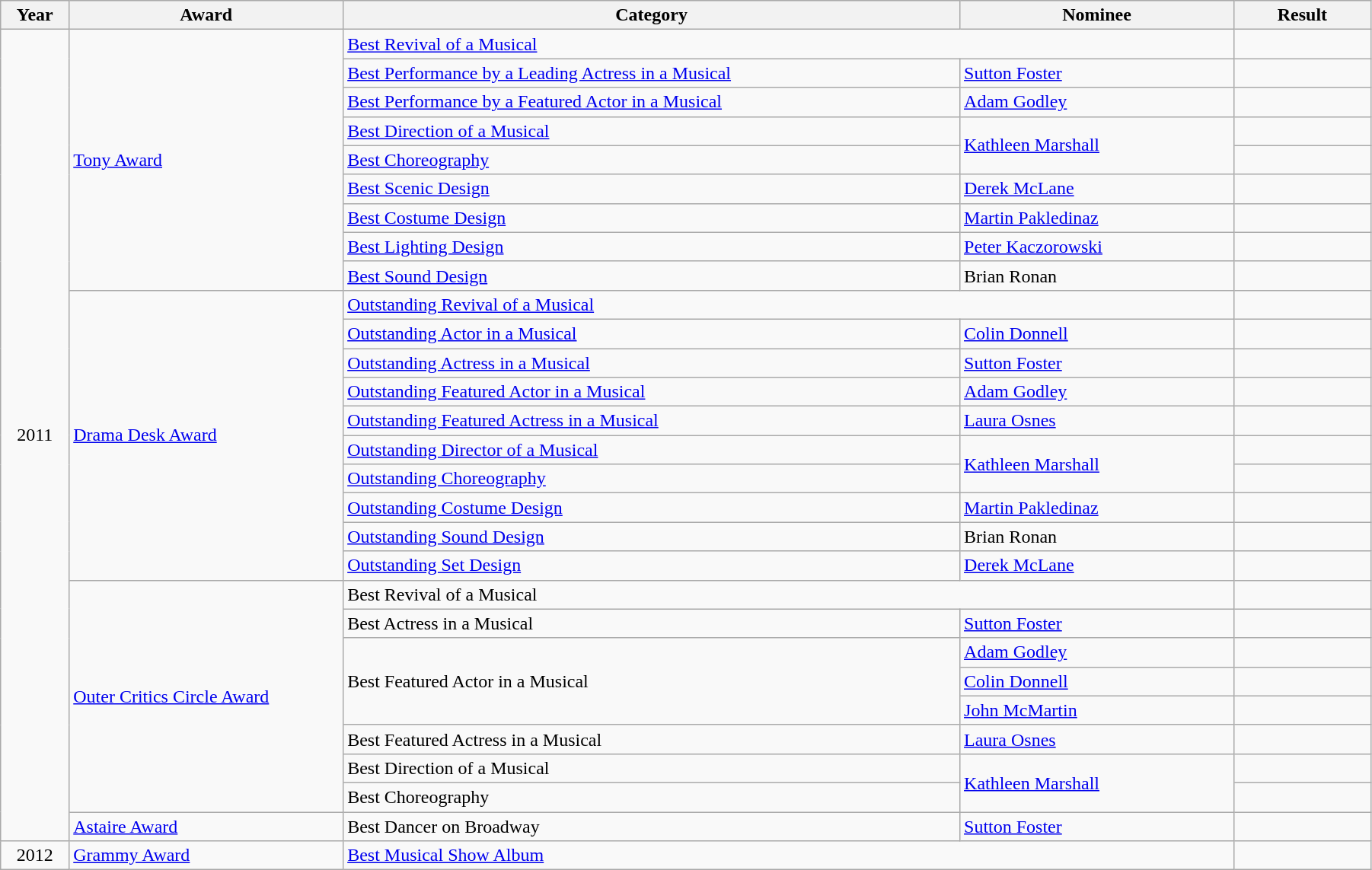<table class="wikitable" width="95%">
<tr>
<th width="5%">Year</th>
<th width="20%">Award</th>
<th width="45%">Category</th>
<th width="20%">Nominee</th>
<th width="10%">Result</th>
</tr>
<tr>
<td rowspan="28" align="center">2011</td>
<td rowspan="9"><a href='#'>Tony Award</a></td>
<td colspan="2"><a href='#'>Best Revival of a Musical</a></td>
<td></td>
</tr>
<tr>
<td><a href='#'>Best Performance by a Leading Actress in a Musical</a></td>
<td><a href='#'>Sutton Foster</a></td>
<td></td>
</tr>
<tr>
<td><a href='#'>Best Performance by a Featured Actor in a Musical</a></td>
<td><a href='#'>Adam Godley</a></td>
<td></td>
</tr>
<tr>
<td><a href='#'>Best Direction of a Musical</a></td>
<td rowspan="2"><a href='#'>Kathleen Marshall</a></td>
<td></td>
</tr>
<tr>
<td><a href='#'>Best Choreography</a></td>
<td></td>
</tr>
<tr>
<td><a href='#'>Best Scenic Design</a></td>
<td><a href='#'>Derek McLane</a></td>
<td></td>
</tr>
<tr>
<td><a href='#'>Best Costume Design</a></td>
<td><a href='#'>Martin Pakledinaz</a></td>
<td></td>
</tr>
<tr>
<td><a href='#'>Best Lighting Design</a></td>
<td><a href='#'>Peter Kaczorowski</a></td>
<td></td>
</tr>
<tr>
<td><a href='#'>Best Sound Design</a></td>
<td>Brian Ronan</td>
<td></td>
</tr>
<tr>
<td rowspan="10"><a href='#'>Drama Desk Award</a></td>
<td colspan="2"><a href='#'>Outstanding Revival of a Musical</a></td>
<td></td>
</tr>
<tr>
<td><a href='#'>Outstanding Actor in a Musical</a></td>
<td><a href='#'>Colin Donnell</a></td>
<td></td>
</tr>
<tr>
<td><a href='#'>Outstanding Actress in a Musical</a></td>
<td><a href='#'>Sutton Foster</a></td>
<td></td>
</tr>
<tr>
<td><a href='#'>Outstanding Featured Actor in a Musical</a></td>
<td><a href='#'>Adam Godley</a></td>
<td></td>
</tr>
<tr>
<td><a href='#'>Outstanding Featured Actress in a Musical</a></td>
<td><a href='#'>Laura Osnes</a></td>
<td></td>
</tr>
<tr>
<td><a href='#'>Outstanding Director of a Musical</a></td>
<td rowspan="2"><a href='#'>Kathleen Marshall</a></td>
<td></td>
</tr>
<tr>
<td><a href='#'>Outstanding Choreography</a></td>
<td></td>
</tr>
<tr>
<td><a href='#'>Outstanding Costume Design</a></td>
<td><a href='#'>Martin Pakledinaz</a></td>
<td></td>
</tr>
<tr>
<td><a href='#'>Outstanding Sound Design</a></td>
<td>Brian Ronan</td>
<td></td>
</tr>
<tr>
<td><a href='#'>Outstanding Set Design</a></td>
<td><a href='#'>Derek McLane</a></td>
<td></td>
</tr>
<tr>
<td rowspan="8"><a href='#'>Outer Critics Circle Award</a></td>
<td colspan="2">Best Revival of a Musical</td>
<td></td>
</tr>
<tr>
<td>Best Actress in a Musical</td>
<td><a href='#'>Sutton Foster</a></td>
<td></td>
</tr>
<tr>
<td rowspan="3">Best Featured Actor in a Musical</td>
<td><a href='#'>Adam Godley</a></td>
<td></td>
</tr>
<tr>
<td><a href='#'>Colin Donnell</a></td>
<td></td>
</tr>
<tr>
<td><a href='#'>John McMartin</a></td>
<td></td>
</tr>
<tr>
<td>Best Featured Actress in a Musical</td>
<td><a href='#'>Laura Osnes</a></td>
<td></td>
</tr>
<tr>
<td>Best Direction of a Musical</td>
<td rowspan="2"><a href='#'>Kathleen Marshall</a></td>
<td></td>
</tr>
<tr>
<td>Best Choreography</td>
<td></td>
</tr>
<tr>
<td><a href='#'>Astaire Award</a></td>
<td>Best Dancer on Broadway</td>
<td><a href='#'>Sutton Foster</a></td>
<td></td>
</tr>
<tr>
<td align=center>2012</td>
<td><a href='#'>Grammy Award</a></td>
<td colspan="2"><a href='#'>Best Musical Show Album</a></td>
<td></td>
</tr>
</table>
